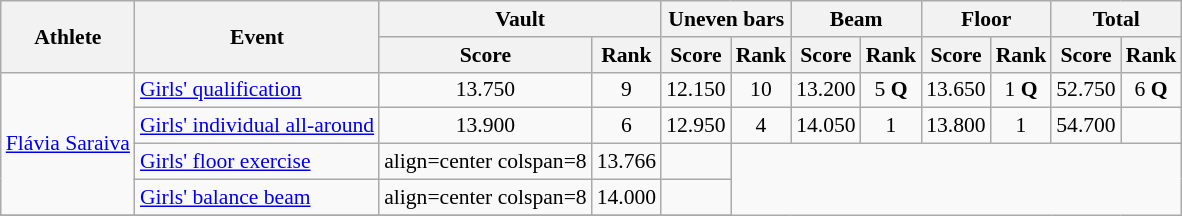<table class="wikitable" border="1" style="font-size:90%">
<tr>
<th rowspan=2>Athlete</th>
<th rowspan=2>Event</th>
<th colspan=2>Vault</th>
<th colspan=2>Uneven bars</th>
<th colspan=2>Beam</th>
<th colspan=2>Floor</th>
<th colspan=2>Total</th>
</tr>
<tr>
<th>Score</th>
<th>Rank</th>
<th>Score</th>
<th>Rank</th>
<th>Score</th>
<th>Rank</th>
<th>Score</th>
<th>Rank</th>
<th>Score</th>
<th>Rank</th>
</tr>
<tr>
<td rowspan=4><a href='#'>Flávia Saraiva</a></td>
<td><a href='#'>Girls' qualification</a></td>
<td align=center>13.750</td>
<td align=center>9</td>
<td align=center>12.150</td>
<td align=center>10</td>
<td align=center>13.200</td>
<td align=center>5 <strong>Q</strong></td>
<td align=center>13.650</td>
<td align=center>1 <strong>Q</strong></td>
<td align=center>52.750</td>
<td align=center>6 <strong>Q</strong></td>
</tr>
<tr>
<td><a href='#'>Girls' individual all-around</a></td>
<td align=center>13.900</td>
<td align=center>6</td>
<td align=center>12.950</td>
<td align=center>4</td>
<td align=center>14.050</td>
<td align=center>1</td>
<td align=center>13.800</td>
<td align=center>1</td>
<td align=center>54.700</td>
<td align=center></td>
</tr>
<tr>
<td><a href='#'>Girls' floor exercise</a></td>
<td>align=center colspan=8 </td>
<td align=center>13.766</td>
<td align=center></td>
</tr>
<tr>
<td><a href='#'>Girls' balance beam</a></td>
<td>align=center colspan=8 </td>
<td align=center>14.000</td>
<td align=center></td>
</tr>
<tr>
</tr>
</table>
